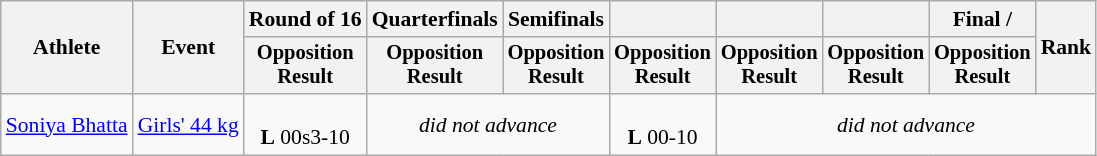<table class="wikitable" style="font-size:90%">
<tr>
<th rowspan="2">Athlete</th>
<th rowspan="2">Event</th>
<th>Round of 16</th>
<th>Quarterfinals</th>
<th>Semifinals</th>
<th></th>
<th></th>
<th></th>
<th>Final / </th>
<th rowspan=2>Rank</th>
</tr>
<tr style="font-size:95%">
<th>Opposition<br>Result</th>
<th>Opposition<br>Result</th>
<th>Opposition<br>Result</th>
<th>Opposition<br>Result</th>
<th>Opposition<br>Result</th>
<th>Opposition<br>Result</th>
<th>Opposition<br>Result</th>
</tr>
<tr align=center>
<td align=left><a href='#'>Soniya Bhatta</a></td>
<td align=left><a href='#'>Girls' 44 kg</a></td>
<td><br> <strong>L</strong> 00s3-10</td>
<td colspan=2><em>did not advance</em></td>
<td><br> <strong>L</strong> 00-10</td>
<td colspan=4><em>did not advance</em></td>
</tr>
</table>
